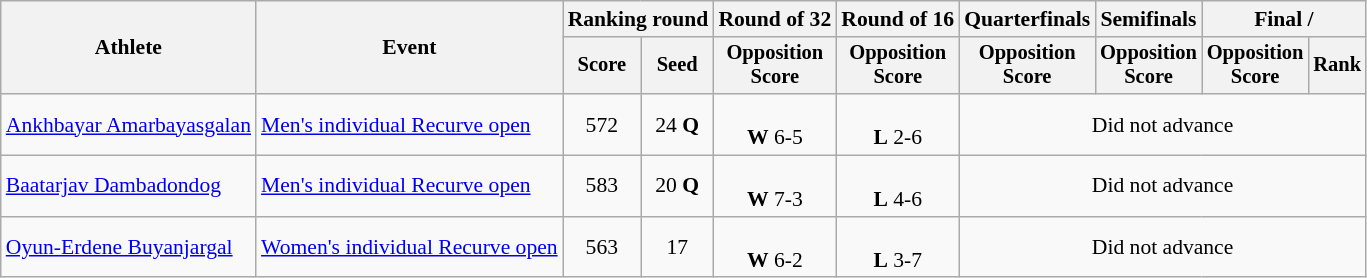<table class="wikitable" style="font-size:90%">
<tr>
<th rowspan=2>Athlete</th>
<th rowspan=2>Event</th>
<th colspan="2">Ranking round</th>
<th>Round of 32</th>
<th>Round of 16</th>
<th>Quarterfinals</th>
<th>Semifinals</th>
<th colspan="2">Final / </th>
</tr>
<tr style="font-size:95%">
<th>Score</th>
<th>Seed</th>
<th>Opposition<br>Score</th>
<th>Opposition<br>Score</th>
<th>Opposition<br>Score</th>
<th>Opposition<br>Score</th>
<th>Opposition<br>Score</th>
<th>Rank</th>
</tr>
<tr align=center>
<td align=left><a href='#'>Ankhbayar Amarbayasgalan</a></td>
<td align=left><a href='#'>Men's individual Recurve open</a></td>
<td>572</td>
<td>24 <strong>Q</strong></td>
<td><br><strong>W</strong> 6-5</td>
<td><br><strong>L</strong> 2-6</td>
<td colspan=4>Did not advance</td>
</tr>
<tr align=center>
<td align=left><a href='#'>Baatarjav Dambadondog</a></td>
<td align=left><a href='#'>Men's individual Recurve open</a></td>
<td>583</td>
<td>20 <strong>Q</strong></td>
<td><br><strong>W</strong> 7-3</td>
<td><br><strong>L</strong> 4-6</td>
<td colspan=4>Did not advance</td>
</tr>
<tr align=center>
<td align=left><a href='#'>Oyun-Erdene Buyanjargal</a></td>
<td align=left><a href='#'>Women's individual Recurve open</a></td>
<td>563</td>
<td>17</td>
<td><br><strong>W</strong> 6-2</td>
<td><br><strong>L</strong> 3-7</td>
<td colspan=4>Did not advance</td>
</tr>
</table>
